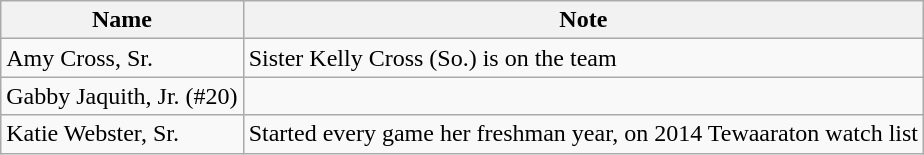<table class="wikitable">
<tr ;>
<th>Name</th>
<th>Note</th>
</tr>
<tr>
<td>Amy Cross, Sr.</td>
<td>Sister Kelly Cross (So.) is on the team</td>
</tr>
<tr>
<td>Gabby Jaquith, Jr. (#20)</td>
<td></td>
</tr>
<tr>
<td>Katie Webster, Sr.</td>
<td>Started every game her freshman year, on 2014 Tewaaraton watch list</td>
</tr>
</table>
